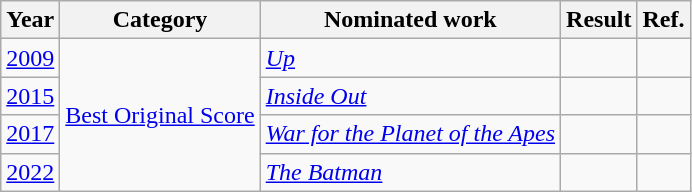<table class="wikitable">
<tr>
<th>Year</th>
<th>Category</th>
<th>Nominated work</th>
<th>Result</th>
<th>Ref.</th>
</tr>
<tr>
<td><a href='#'>2009</a></td>
<td rowspan="4"><a href='#'>Best Original Score</a></td>
<td><em><a href='#'>Up</a></em></td>
<td></td>
<td align="center"></td>
</tr>
<tr>
<td><a href='#'>2015</a></td>
<td><em><a href='#'>Inside Out</a></em></td>
<td></td>
<td align="center"></td>
</tr>
<tr>
<td><a href='#'>2017</a></td>
<td><em><a href='#'>War for the Planet of the Apes</a></em></td>
<td></td>
<td align="center"></td>
</tr>
<tr>
<td><a href='#'>2022</a></td>
<td><em><a href='#'>The Batman</a></em></td>
<td></td>
<td align="center"></td>
</tr>
</table>
